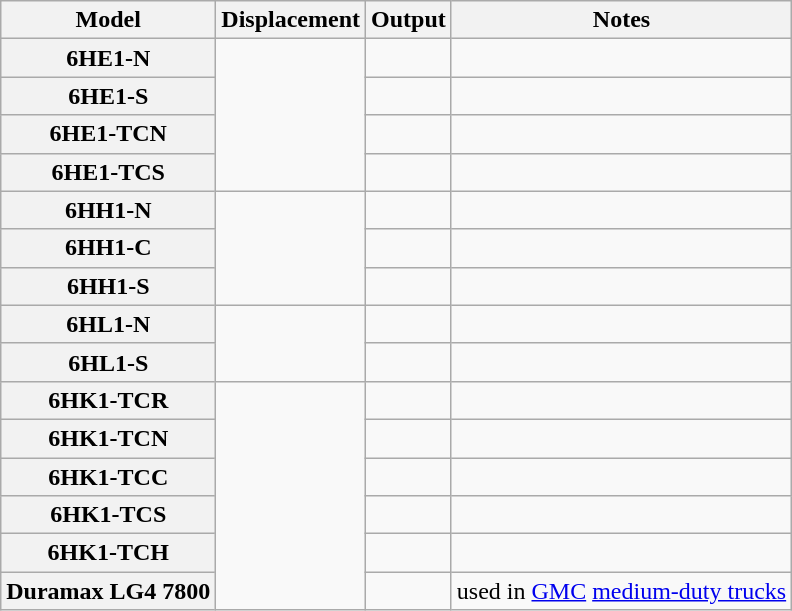<table class="wikitable sortable" style="font-size:100%;text-align:center;">
<tr>
<th>Model</th>
<th>Displacement</th>
<th>Output</th>
<th class="unsortable">Notes</th>
</tr>
<tr>
<th>6HE1-N</th>
<td rowspan=4></td>
<td></td>
<td style="text-align:left;"></td>
</tr>
<tr>
<th>6HE1-S</th>
<td></td>
<td style="text-align:left;"></td>
</tr>
<tr>
<th>6HE1-TCN</th>
<td></td>
<td style="text-align:left;"></td>
</tr>
<tr>
<th>6HE1-TCS</th>
<td></td>
<td style="text-align:left;"></td>
</tr>
<tr>
<th>6HH1-N</th>
<td rowspan=3></td>
<td></td>
<td style="text-align:left;"></td>
</tr>
<tr>
<th>6HH1-C</th>
<td></td>
<td style="text-align:left;"></td>
</tr>
<tr>
<th>6HH1-S</th>
<td></td>
<td style="text-align:left;"></td>
</tr>
<tr>
<th>6HL1-N</th>
<td rowspan=2></td>
<td></td>
<td style="text-align:left;"></td>
</tr>
<tr>
<th>6HL1-S</th>
<td></td>
<td style="text-align:left;"></td>
</tr>
<tr>
<th>6HK1-TCR</th>
<td rowspan=6></td>
<td></td>
<td style="text-align:left;"></td>
</tr>
<tr>
<th>6HK1-TCN</th>
<td></td>
<td style="text-align:left;"></td>
</tr>
<tr>
<th>6HK1-TCC</th>
<td></td>
<td style="text-align:left;"></td>
</tr>
<tr>
<th>6HK1-TCS</th>
<td></td>
<td style="text-align:left;"></td>
</tr>
<tr>
<th>6HK1-TCH</th>
<td></td>
<td style="text-align:left;"></td>
</tr>
<tr>
<th>Duramax LG4 7800</th>
<td></td>
<td style="text-align:left;">used in <a href='#'>GMC</a> <a href='#'>medium-duty trucks</a></td>
</tr>
</table>
